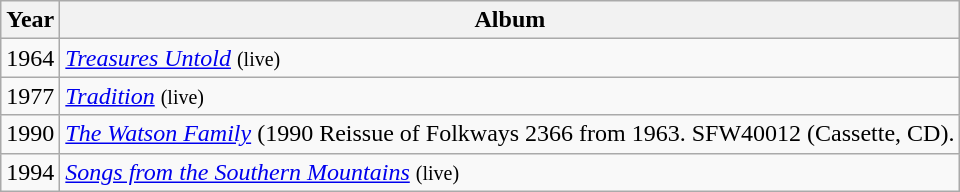<table class="wikitable">
<tr>
<th>Year</th>
<th>Album</th>
</tr>
<tr>
<td>1964</td>
<td><em><a href='#'>Treasures Untold</a></em> <small>(live)</small></td>
</tr>
<tr>
<td>1977</td>
<td><em><a href='#'>Tradition</a></em> <small>(live)</small></td>
</tr>
<tr>
<td>1990</td>
<td><em><a href='#'>The Watson Family</a></em>  (1990 Reissue of Folkways 2366 from 1963. SFW40012 (Cassette, CD).</td>
</tr>
<tr>
<td>1994</td>
<td><em><a href='#'>Songs from the Southern Mountains</a></em> <small>(live)</small></td>
</tr>
</table>
